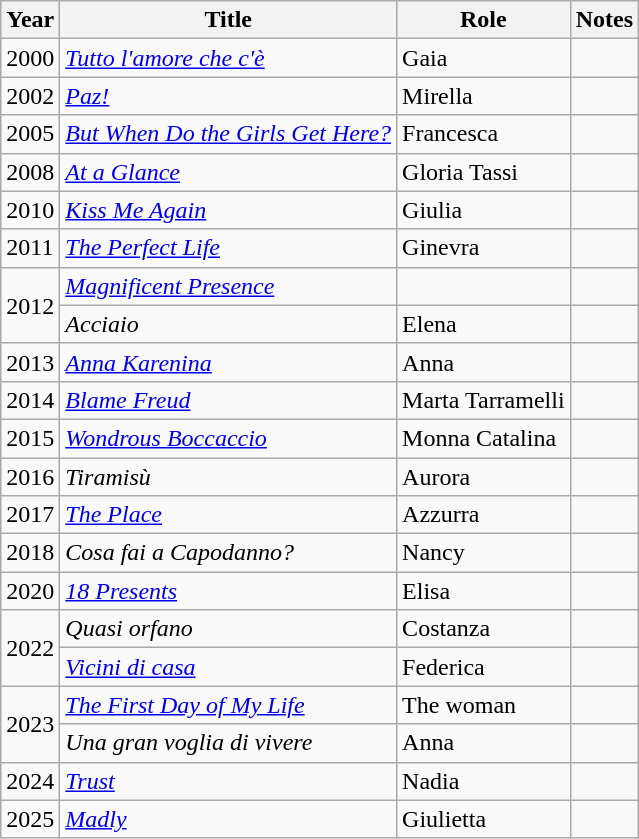<table class="wikitable plainrowheaders sortable">
<tr>
<th scope="col">Year</th>
<th scope="col">Title</th>
<th scope="col">Role</th>
<th scope="col" class="unsortable">Notes</th>
</tr>
<tr>
<td>2000</td>
<td><em><a href='#'>Tutto l'amore che c'è</a></em></td>
<td>Gaia</td>
<td></td>
</tr>
<tr>
<td>2002</td>
<td><em><a href='#'>Paz!</a></em></td>
<td>Mirella</td>
<td></td>
</tr>
<tr>
<td>2005</td>
<td><em><a href='#'>But When Do the Girls Get Here?</a></em></td>
<td>Francesca</td>
<td></td>
</tr>
<tr>
<td>2008</td>
<td><em><a href='#'>At a Glance</a></em></td>
<td>Gloria Tassi</td>
<td></td>
</tr>
<tr>
<td>2010</td>
<td><em><a href='#'>Kiss Me Again</a></em></td>
<td>Giulia</td>
<td></td>
</tr>
<tr>
<td>2011</td>
<td><em><a href='#'>The Perfect Life</a></em></td>
<td>Ginevra</td>
<td></td>
</tr>
<tr>
<td rowspan="2">2012</td>
<td><em><a href='#'>Magnificent Presence</a></em></td>
<td></td>
<td></td>
</tr>
<tr>
<td><em>Acciaio</em></td>
<td>Elena</td>
<td></td>
</tr>
<tr>
<td>2013</td>
<td><em><a href='#'>Anna Karenina</a></em></td>
<td>Anna</td>
<td></td>
</tr>
<tr>
<td>2014</td>
<td><em><a href='#'>Blame Freud</a></em></td>
<td>Marta Tarramelli</td>
<td></td>
</tr>
<tr>
<td>2015</td>
<td><em><a href='#'>Wondrous Boccaccio</a></em></td>
<td>Monna Catalina</td>
<td></td>
</tr>
<tr>
<td>2016</td>
<td><em>Tiramisù</em></td>
<td>Aurora</td>
<td></td>
</tr>
<tr>
<td>2017</td>
<td><em><a href='#'>The Place</a></em></td>
<td>Azzurra</td>
<td></td>
</tr>
<tr>
<td>2018</td>
<td><em>Cosa fai a Capodanno?</em></td>
<td>Nancy</td>
<td></td>
</tr>
<tr>
<td>2020</td>
<td><em><a href='#'>18 Presents</a></em></td>
<td>Elisa</td>
<td></td>
</tr>
<tr>
<td rowspan="2">2022</td>
<td><em>Quasi orfano</em></td>
<td>Costanza</td>
<td></td>
</tr>
<tr>
<td><em><a href='#'>Vicini di casa</a></em></td>
<td>Federica</td>
<td></td>
</tr>
<tr>
<td rowspan="2">2023</td>
<td><em><a href='#'>The First Day of My Life</a></em></td>
<td>The woman</td>
<td></td>
</tr>
<tr>
<td><em>Una gran voglia di vivere</em></td>
<td>Anna</td>
<td></td>
</tr>
<tr>
<td>2024</td>
<td><em><a href='#'>Trust</a></em></td>
<td>Nadia</td>
<td></td>
</tr>
<tr>
<td>2025</td>
<td><em><a href='#'>Madly</a></em></td>
<td>Giulietta</td>
<td></td>
</tr>
</table>
